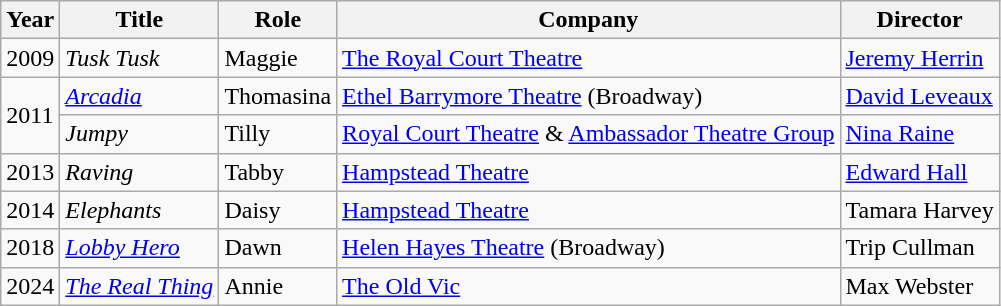<table class="wikitable">
<tr>
<th>Year</th>
<th>Title</th>
<th>Role</th>
<th>Company</th>
<th>Director</th>
</tr>
<tr>
<td>2009</td>
<td><em>Tusk Tusk</em></td>
<td>Maggie</td>
<td><a href='#'>The Royal Court Theatre</a></td>
<td><a href='#'>Jeremy Herrin</a></td>
</tr>
<tr>
<td rowspan="2">2011</td>
<td><em><a href='#'>Arcadia</a></em></td>
<td>Thomasina</td>
<td><a href='#'>Ethel Barrymore Theatre</a> (Broadway)</td>
<td><a href='#'>David Leveaux</a></td>
</tr>
<tr>
<td><em>Jumpy</em></td>
<td>Tilly</td>
<td><a href='#'>Royal Court Theatre</a> & <a href='#'>Ambassador Theatre Group</a></td>
<td><a href='#'>Nina Raine</a></td>
</tr>
<tr>
<td>2013</td>
<td><em>Raving</em></td>
<td>Tabby</td>
<td><a href='#'>Hampstead Theatre</a></td>
<td><a href='#'>Edward Hall</a></td>
</tr>
<tr>
<td>2014</td>
<td><em>Elephants</em></td>
<td>Daisy</td>
<td><a href='#'>Hampstead Theatre</a></td>
<td>Tamara Harvey</td>
</tr>
<tr>
<td>2018</td>
<td><em><a href='#'>Lobby Hero</a></em></td>
<td>Dawn</td>
<td><a href='#'>Helen Hayes Theatre</a> (Broadway)</td>
<td>Trip Cullman</td>
</tr>
<tr>
<td>2024</td>
<td><em><a href='#'>The Real Thing</a></em></td>
<td>Annie</td>
<td><a href='#'>The Old Vic</a></td>
<td>Max Webster</td>
</tr>
</table>
